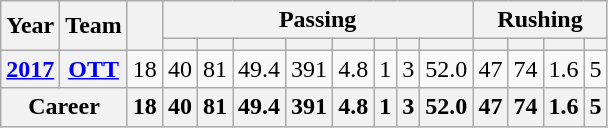<table class="wikitable" style="text-align:center;">
<tr>
<th rowspan="2">Year</th>
<th rowspan="2">Team</th>
<th rowspan="2"></th>
<th colspan="8">Passing</th>
<th colspan="4">Rushing</th>
</tr>
<tr>
<th></th>
<th></th>
<th></th>
<th></th>
<th></th>
<th></th>
<th></th>
<th></th>
<th></th>
<th></th>
<th></th>
<th></th>
</tr>
<tr>
<th><a href='#'>2017</a></th>
<th><a href='#'>OTT</a></th>
<td>18</td>
<td>40</td>
<td>81</td>
<td>49.4</td>
<td>391</td>
<td>4.8</td>
<td>1</td>
<td>3</td>
<td>52.0</td>
<td>47</td>
<td>74</td>
<td>1.6</td>
<td>5</td>
</tr>
<tr>
<th colspan="2">Career</th>
<th>18</th>
<th>40</th>
<th>81</th>
<th>49.4</th>
<th>391</th>
<th>4.8</th>
<th>1</th>
<th>3</th>
<th>52.0</th>
<th>47</th>
<th>74</th>
<th>1.6</th>
<th>5</th>
</tr>
</table>
